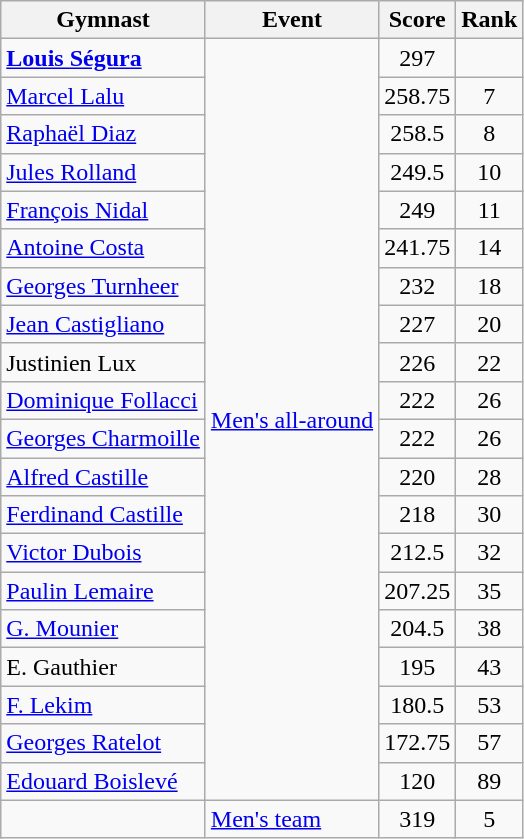<table class=wikitable>
<tr>
<th>Gymnast</th>
<th>Event</th>
<th>Score</th>
<th>Rank</th>
</tr>
<tr align=center>
<td align=left><strong><a href='#'>Louis Ségura</a></strong></td>
<td rowspan=20 align=left><a href='#'>Men's all-around</a></td>
<td>297</td>
<td></td>
</tr>
<tr align=center>
<td align=left><a href='#'>Marcel Lalu</a></td>
<td>258.75</td>
<td>7</td>
</tr>
<tr align=center>
<td align=left><a href='#'>Raphaël Diaz</a></td>
<td>258.5</td>
<td>8</td>
</tr>
<tr align=center>
<td align=left><a href='#'>Jules Rolland</a></td>
<td>249.5</td>
<td>10</td>
</tr>
<tr align=center>
<td align=left><a href='#'>François Nidal</a></td>
<td>249</td>
<td>11</td>
</tr>
<tr align=center>
<td align=left><a href='#'>Antoine Costa</a></td>
<td>241.75</td>
<td>14</td>
</tr>
<tr align=center>
<td align=left><a href='#'>Georges Turnheer</a></td>
<td>232</td>
<td>18</td>
</tr>
<tr align=center>
<td align=left><a href='#'>Jean Castigliano</a></td>
<td>227</td>
<td>20</td>
</tr>
<tr align=center>
<td align=left>Justinien Lux</td>
<td>226</td>
<td>22</td>
</tr>
<tr align=center>
<td align=left><a href='#'>Dominique Follacci</a></td>
<td>222</td>
<td>26</td>
</tr>
<tr align=center>
<td align=left><a href='#'>Georges Charmoille</a></td>
<td>222</td>
<td>26</td>
</tr>
<tr align=center>
<td align=left><a href='#'>Alfred Castille</a></td>
<td>220</td>
<td>28</td>
</tr>
<tr align=center>
<td align=left><a href='#'>Ferdinand Castille</a></td>
<td>218</td>
<td>30</td>
</tr>
<tr align=center>
<td align=left><a href='#'>Victor Dubois</a></td>
<td>212.5</td>
<td>32</td>
</tr>
<tr align=center>
<td align=left><a href='#'>Paulin Lemaire</a></td>
<td>207.25</td>
<td>35</td>
</tr>
<tr align=center>
<td align=left><a href='#'>G. Mounier</a></td>
<td>204.5</td>
<td>38</td>
</tr>
<tr align=center>
<td align=left>E. Gauthier</td>
<td>195</td>
<td>43</td>
</tr>
<tr align=center>
<td align=left><a href='#'>F. Lekim</a></td>
<td>180.5</td>
<td>53</td>
</tr>
<tr align=center>
<td align=left><a href='#'>Georges Ratelot</a></td>
<td>172.75</td>
<td>57</td>
</tr>
<tr align=center>
<td align=left><a href='#'>Edouard Boislevé</a></td>
<td>120</td>
<td>89</td>
</tr>
<tr align=center>
<td align=left></td>
<td align=left><a href='#'>Men's team</a></td>
<td>319</td>
<td>5</td>
</tr>
</table>
